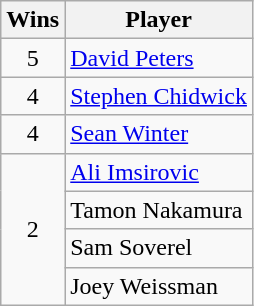<table class="wikitable sortable">
<tr>
<th>Wins</th>
<th>Player</th>
</tr>
<tr>
<td align=center>5</td>
<td> <a href='#'>David Peters</a></td>
</tr>
<tr>
<td align=center>4</td>
<td> <a href='#'>Stephen Chidwick</a></td>
</tr>
<tr>
<td align=center>4</td>
<td> <a href='#'>Sean Winter</a></td>
</tr>
<tr>
<td rowspan=4 align=center>2</td>
<td> <a href='#'>Ali Imsirovic</a></td>
</tr>
<tr>
<td> Tamon Nakamura</td>
</tr>
<tr>
<td> Sam Soverel</td>
</tr>
<tr>
<td> Joey Weissman</td>
</tr>
</table>
